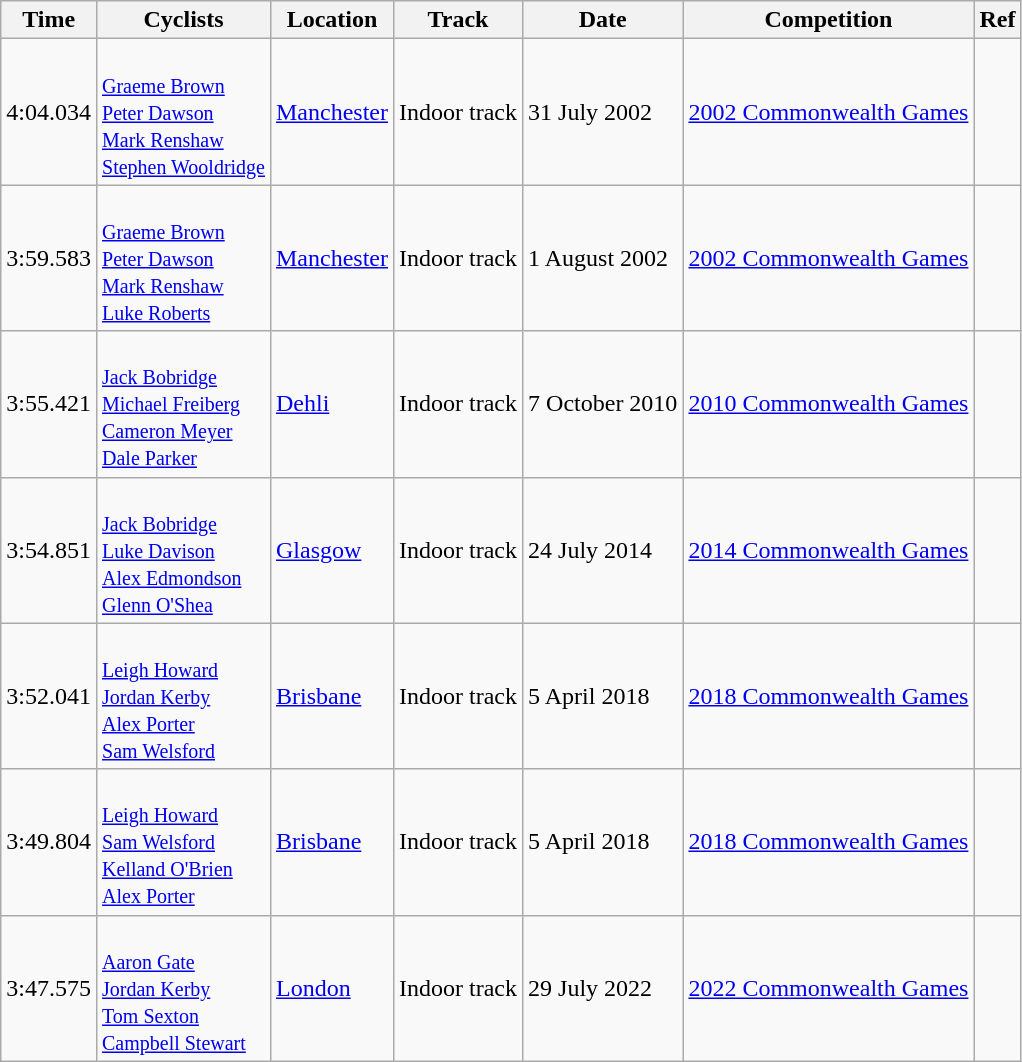<table class="wikitable">
<tr align="left">
<th>Time</th>
<th>Cyclists</th>
<th>Location</th>
<th>Track</th>
<th>Date</th>
<th>Competition</th>
<th>Ref</th>
</tr>
<tr>
<td>4:04.034</td>
<td><br><small><a href='#'>Graeme Brown</a><br><a href='#'>Peter Dawson</a><br><a href='#'>Mark Renshaw</a><br><a href='#'>Stephen Wooldridge</a></small></td>
<td> <a href='#'>Manchester</a></td>
<td>Indoor track</td>
<td>31 July 2002</td>
<td><a href='#'>2002 Commonwealth Games</a></td>
<td></td>
</tr>
<tr>
<td>3:59.583</td>
<td><br><small><a href='#'>Graeme Brown</a><br><a href='#'>Peter Dawson</a><br><a href='#'>Mark Renshaw</a><br><a href='#'>Luke Roberts</a></small></td>
<td> <a href='#'>Manchester</a></td>
<td>Indoor track</td>
<td>1 August 2002</td>
<td><a href='#'>2002 Commonwealth Games</a></td>
<td></td>
</tr>
<tr>
<td>3:55.421</td>
<td><br><small><a href='#'>Jack Bobridge</a><br><a href='#'>Michael Freiberg</a><br><a href='#'>Cameron Meyer</a><br><a href='#'>Dale Parker</a></small></td>
<td> <a href='#'>Dehli</a></td>
<td>Indoor track</td>
<td>7 October 2010</td>
<td><a href='#'>2010 Commonwealth Games</a></td>
<td></td>
</tr>
<tr>
<td>3:54.851</td>
<td><br><small><a href='#'>Jack Bobridge</a><br><a href='#'>Luke Davison</a><br><a href='#'>Alex Edmondson</a><br><a href='#'>Glenn O'Shea</a></small></td>
<td> <a href='#'>Glasgow</a></td>
<td>Indoor track</td>
<td>24 July 2014</td>
<td><a href='#'>2014 Commonwealth Games</a></td>
<td></td>
</tr>
<tr>
<td>3:52.041</td>
<td><br><small><a href='#'>Leigh Howard</a><br><a href='#'>Jordan Kerby</a><br><a href='#'>Alex Porter</a><br><a href='#'>Sam Welsford</a></small></td>
<td> <a href='#'>Brisbane</a></td>
<td>Indoor track</td>
<td>5 April 2018</td>
<td><a href='#'>2018 Commonwealth Games</a></td>
<td></td>
</tr>
<tr>
<td>3:49.804</td>
<td><br><small><a href='#'>Leigh Howard</a><br><a href='#'>Sam Welsford</a><br><a href='#'>Kelland O'Brien</a><br><a href='#'>Alex Porter</a></small></td>
<td> <a href='#'>Brisbane</a></td>
<td>Indoor track</td>
<td>5 April 2018</td>
<td><a href='#'>2018 Commonwealth Games</a></td>
<td></td>
</tr>
<tr>
<td>3:47.575</td>
<td><br><small><a href='#'>Aaron Gate</a><br><a href='#'>Jordan Kerby</a><br><a href='#'>Tom Sexton</a><br><a href='#'>Campbell Stewart</a></small></td>
<td> <a href='#'>London</a></td>
<td>Indoor track</td>
<td>29 July 2022</td>
<td><a href='#'>2022 Commonwealth Games</a></td>
<td></td>
</tr>
</table>
